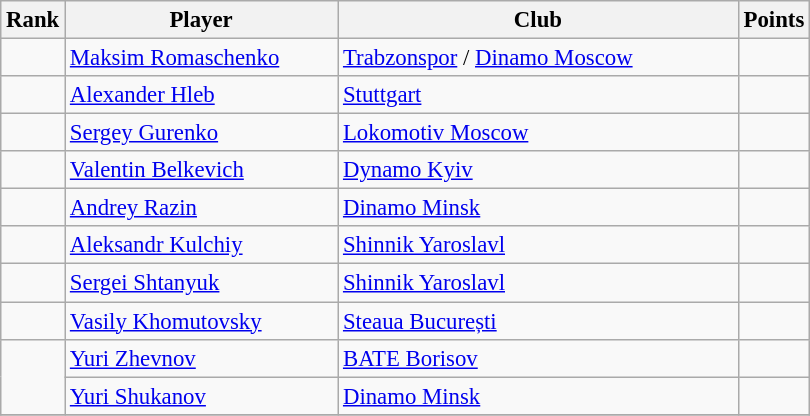<table class="wikitable" style="font-size:95%;">
<tr>
<th>Rank</th>
<th width="175pt">Player</th>
<th width="260pt">Club</th>
<th>Points</th>
</tr>
<tr>
<td></td>
<td><a href='#'>Maksim Romaschenko</a></td>
<td> <a href='#'>Trabzonspor</a> /  <a href='#'>Dinamo Moscow</a></td>
<td></td>
</tr>
<tr>
<td></td>
<td><a href='#'>Alexander Hleb</a></td>
<td> <a href='#'>Stuttgart</a></td>
<td></td>
</tr>
<tr>
<td></td>
<td><a href='#'>Sergey Gurenko</a></td>
<td> <a href='#'>Lokomotiv Moscow</a></td>
<td></td>
</tr>
<tr>
<td></td>
<td><a href='#'>Valentin Belkevich</a></td>
<td> <a href='#'>Dynamo Kyiv</a></td>
<td></td>
</tr>
<tr>
<td></td>
<td><a href='#'>Andrey Razin</a></td>
<td> <a href='#'>Dinamo Minsk</a></td>
<td></td>
</tr>
<tr>
<td></td>
<td><a href='#'>Aleksandr Kulchiy</a></td>
<td> <a href='#'>Shinnik Yaroslavl</a></td>
<td></td>
</tr>
<tr>
<td></td>
<td><a href='#'>Sergei Shtanyuk</a></td>
<td> <a href='#'>Shinnik Yaroslavl</a></td>
<td></td>
</tr>
<tr>
<td></td>
<td><a href='#'>Vasily Khomutovsky</a></td>
<td> <a href='#'>Steaua București</a></td>
<td></td>
</tr>
<tr>
<td rowspan="2"></td>
<td><a href='#'>Yuri Zhevnov</a></td>
<td> <a href='#'>BATE Borisov</a></td>
<td></td>
</tr>
<tr>
<td><a href='#'>Yuri Shukanov</a></td>
<td> <a href='#'>Dinamo Minsk</a></td>
<td></td>
</tr>
<tr>
</tr>
</table>
